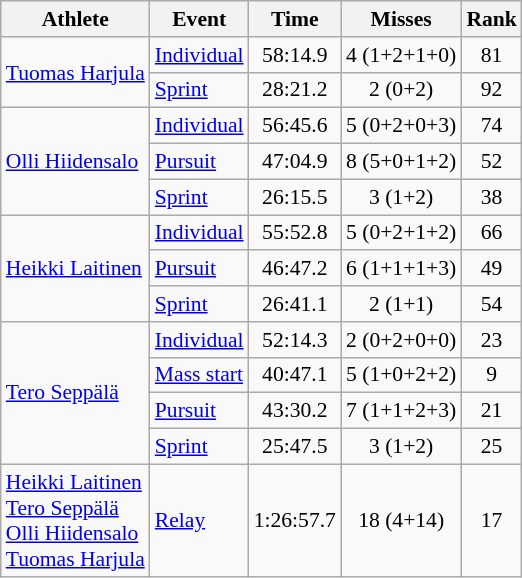<table class="wikitable" style="font-size:90%">
<tr>
<th>Athlete</th>
<th>Event</th>
<th>Time</th>
<th>Misses</th>
<th>Rank</th>
</tr>
<tr align=center>
<td align=left rowspan=2><a href='#'>Tuomas Harjula</a></td>
<td align=left><a href='#'>Individual</a></td>
<td>58:14.9</td>
<td>4 (1+2+1+0)</td>
<td>81</td>
</tr>
<tr align=center>
<td align=left><a href='#'>Sprint</a></td>
<td>28:21.2</td>
<td>2 (0+2)</td>
<td>92</td>
</tr>
<tr align=center>
<td align=left rowspan=3><a href='#'>Olli Hiidensalo</a></td>
<td align=left><a href='#'>Individual</a></td>
<td>56:45.6</td>
<td>5 (0+2+0+3)</td>
<td>74</td>
</tr>
<tr align=center>
<td align=left><a href='#'>Pursuit</a></td>
<td>47:04.9</td>
<td>8 (5+0+1+2)</td>
<td>52</td>
</tr>
<tr align=center>
<td align=left><a href='#'>Sprint</a></td>
<td>26:15.5</td>
<td>3 (1+2)</td>
<td>38</td>
</tr>
<tr align=center>
<td align=left  rowspan=3><a href='#'>Heikki Laitinen</a></td>
<td align=left><a href='#'>Individual</a></td>
<td>55:52.8</td>
<td>5 (0+2+1+2)</td>
<td>66</td>
</tr>
<tr align=center>
<td align=left><a href='#'>Pursuit</a></td>
<td>46:47.2</td>
<td>6 (1+1+1+3)</td>
<td>49</td>
</tr>
<tr align=center>
<td align=left><a href='#'>Sprint</a></td>
<td>26:41.1</td>
<td>2 (1+1)</td>
<td>54</td>
</tr>
<tr align=center>
<td align=left  rowspan=4><a href='#'>Tero Seppälä</a></td>
<td align=left><a href='#'>Individual</a></td>
<td>52:14.3</td>
<td>2 (0+2+0+0)</td>
<td>23</td>
</tr>
<tr align=center>
<td align=left><a href='#'>Mass start</a></td>
<td>40:47.1</td>
<td>5 (1+0+2+2)</td>
<td>9</td>
</tr>
<tr align=center>
<td align=left><a href='#'>Pursuit</a></td>
<td>43:30.2</td>
<td>7 (1+1+2+3)</td>
<td>21</td>
</tr>
<tr align=center>
<td align=left><a href='#'>Sprint</a></td>
<td>25:47.5</td>
<td>3 (1+2)</td>
<td>25</td>
</tr>
<tr align=center>
<td align=left><a href='#'>Heikki Laitinen</a><br><a href='#'>Tero Seppälä</a><br><a href='#'>Olli Hiidensalo</a><br><a href='#'>Tuomas Harjula</a></td>
<td align=left><a href='#'>Relay</a></td>
<td>1:26:57.7</td>
<td>18 (4+14)</td>
<td>17</td>
</tr>
</table>
